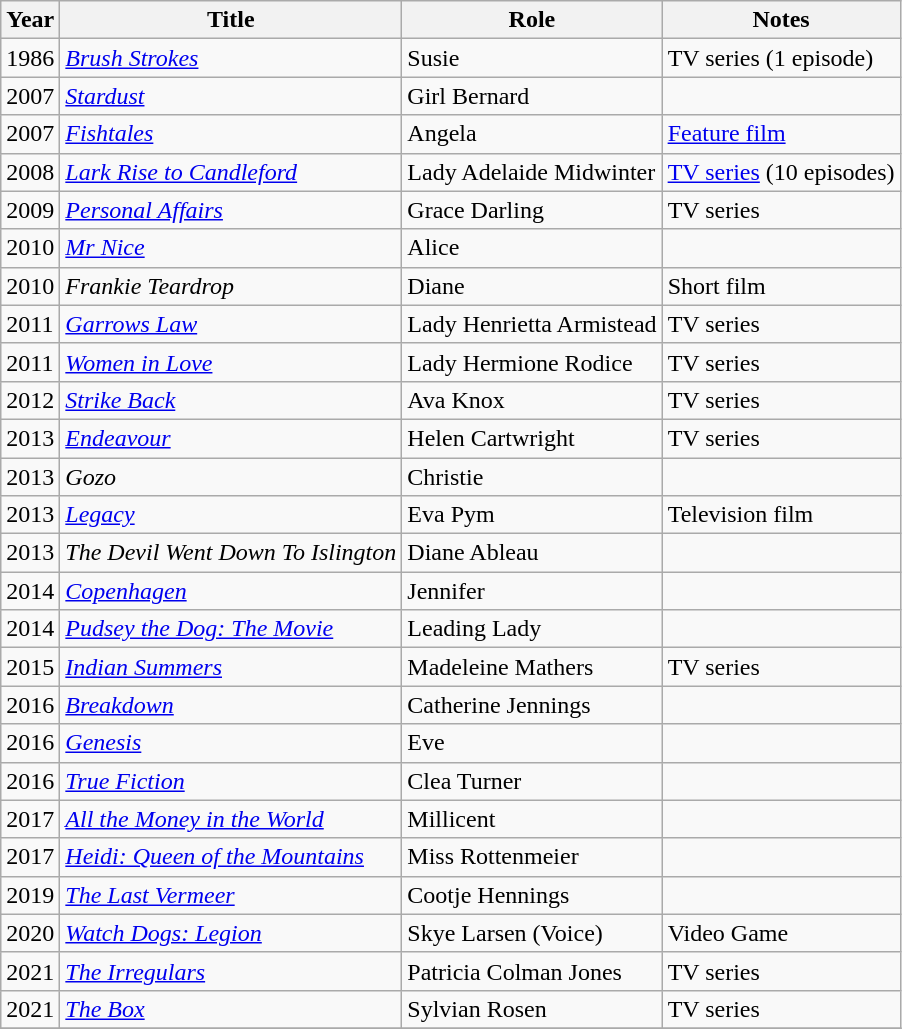<table class="wikitable">
<tr>
<th>Year</th>
<th>Title</th>
<th>Role</th>
<th>Notes</th>
</tr>
<tr>
<td>1986</td>
<td><em><a href='#'>Brush Strokes</a></em></td>
<td>Susie</td>
<td>TV series (1 episode)</td>
</tr>
<tr>
<td>2007</td>
<td><em><a href='#'>Stardust</a></em></td>
<td>Girl Bernard</td>
<td></td>
</tr>
<tr>
<td>2007</td>
<td><em><a href='#'>Fishtales</a></em></td>
<td>Angela</td>
<td><a href='#'>Feature film</a></td>
</tr>
<tr>
<td>2008</td>
<td><em><a href='#'>Lark Rise to Candleford</a></em></td>
<td>Lady Adelaide Midwinter</td>
<td><a href='#'>TV series</a> (10 episodes)</td>
</tr>
<tr>
<td>2009</td>
<td><em><a href='#'>Personal Affairs</a></em></td>
<td>Grace Darling</td>
<td>TV series</td>
</tr>
<tr>
<td>2010</td>
<td><em><a href='#'>Mr Nice</a></em></td>
<td>Alice</td>
<td></td>
</tr>
<tr>
<td>2010</td>
<td><em>Frankie Teardrop</em></td>
<td>Diane</td>
<td>Short film</td>
</tr>
<tr>
<td>2011</td>
<td><em><a href='#'>Garrows Law</a></em></td>
<td>Lady Henrietta Armistead</td>
<td>TV series</td>
</tr>
<tr>
<td>2011</td>
<td><em><a href='#'>Women in Love</a></em></td>
<td>Lady Hermione Rodice</td>
<td>TV series</td>
</tr>
<tr>
<td>2012</td>
<td><em><a href='#'>Strike Back</a></em></td>
<td>Ava Knox</td>
<td>TV series</td>
</tr>
<tr>
<td>2013</td>
<td><em><a href='#'>Endeavour</a></em></td>
<td>Helen Cartwright</td>
<td>TV series</td>
</tr>
<tr>
<td>2013</td>
<td><em>Gozo</em></td>
<td>Christie</td>
<td></td>
</tr>
<tr>
<td>2013</td>
<td><em><a href='#'>Legacy</a></em></td>
<td>Eva Pym</td>
<td>Television film</td>
</tr>
<tr>
<td>2013</td>
<td><em>The Devil Went Down To Islington</em></td>
<td>Diane Ableau</td>
<td></td>
</tr>
<tr>
<td>2014</td>
<td><em><a href='#'>Copenhagen</a></em></td>
<td>Jennifer</td>
<td></td>
</tr>
<tr>
<td>2014</td>
<td><em><a href='#'>Pudsey the Dog: The Movie</a></em></td>
<td>Leading Lady</td>
<td></td>
</tr>
<tr>
<td>2015</td>
<td><em><a href='#'>Indian Summers</a></em></td>
<td>Madeleine Mathers</td>
<td>TV series</td>
</tr>
<tr>
<td>2016</td>
<td><em><a href='#'>Breakdown</a></em></td>
<td>Catherine Jennings</td>
<td></td>
</tr>
<tr>
<td>2016</td>
<td><em><a href='#'>Genesis</a></em></td>
<td>Eve</td>
<td></td>
</tr>
<tr>
<td>2016</td>
<td><em><a href='#'>True Fiction</a></em></td>
<td>Clea Turner</td>
<td></td>
</tr>
<tr>
<td>2017</td>
<td><em><a href='#'>All the Money in the World</a></em></td>
<td>Millicent</td>
<td></td>
</tr>
<tr>
<td>2017</td>
<td><em><a href='#'>Heidi: Queen of the Mountains</a></em></td>
<td>Miss Rottenmeier</td>
<td></td>
</tr>
<tr>
<td>2019</td>
<td><em><a href='#'>The Last Vermeer</a></em></td>
<td>Cootje Hennings</td>
<td></td>
</tr>
<tr>
<td>2020</td>
<td><em><a href='#'>Watch Dogs: Legion</a></em></td>
<td>Skye Larsen (Voice)</td>
<td>Video Game</td>
</tr>
<tr>
<td>2021</td>
<td><em><a href='#'>The Irregulars</a></em></td>
<td>Patricia Colman Jones</td>
<td>TV series</td>
</tr>
<tr>
<td>2021</td>
<td><em><a href='#'>The Box</a></em></td>
<td>Sylvian Rosen</td>
<td>TV series</td>
</tr>
<tr>
</tr>
</table>
